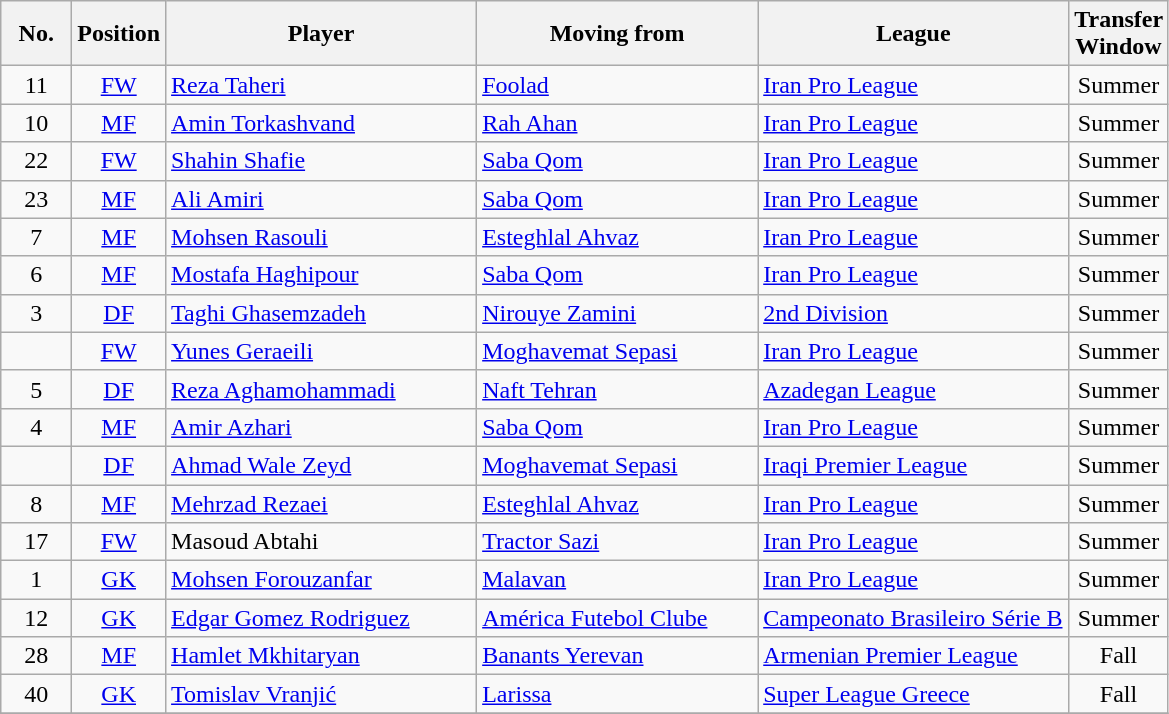<table class="wikitable sortable">
<tr>
<th width=40><strong>No.</strong></th>
<th width=50><strong>Position</strong></th>
<th width=200><strong>Player</strong></th>
<th width=180><strong>Moving from</strong></th>
<th width=200><strong>League</strong></th>
<th width=30><strong>Transfer Window</strong></th>
</tr>
<tr>
<td style="text-align:center">11</td>
<td style="text-align:center"><a href='#'>FW</a></td>
<td> <a href='#'>Reza Taheri</a></td>
<td> <a href='#'>Foolad</a></td>
<td> <a href='#'>Iran Pro League</a></td>
<td style="text-align:center">Summer</td>
</tr>
<tr>
<td style="text-align:center">10</td>
<td style="text-align:center"><a href='#'>MF</a></td>
<td> <a href='#'>Amin Torkashvand</a></td>
<td> <a href='#'>Rah Ahan</a></td>
<td> <a href='#'>Iran Pro League</a></td>
<td style="text-align:center">Summer</td>
</tr>
<tr>
<td style="text-align:center">22</td>
<td style="text-align:center"><a href='#'>FW</a></td>
<td> <a href='#'>Shahin Shafie</a></td>
<td> <a href='#'>Saba Qom</a></td>
<td> <a href='#'>Iran Pro League</a></td>
<td style="text-align:center">Summer</td>
</tr>
<tr>
<td style="text-align:center">23</td>
<td style="text-align:center"><a href='#'>MF</a></td>
<td> <a href='#'>Ali Amiri</a></td>
<td> <a href='#'>Saba Qom</a></td>
<td> <a href='#'>Iran Pro League</a></td>
<td style="text-align:center">Summer</td>
</tr>
<tr>
<td style="text-align:center">7</td>
<td style="text-align:center"><a href='#'>MF</a></td>
<td> <a href='#'>Mohsen Rasouli</a></td>
<td> <a href='#'>Esteghlal Ahvaz</a></td>
<td> <a href='#'>Iran Pro League</a></td>
<td style="text-align:center">Summer</td>
</tr>
<tr>
<td style="text-align:center">6</td>
<td style="text-align:center"><a href='#'>MF</a></td>
<td> <a href='#'>Mostafa Haghipour</a></td>
<td> <a href='#'>Saba Qom</a></td>
<td> <a href='#'>Iran Pro League</a></td>
<td style="text-align:center">Summer</td>
</tr>
<tr>
<td style="text-align:center">3</td>
<td style="text-align:center"><a href='#'>DF</a></td>
<td> <a href='#'>Taghi Ghasemzadeh</a></td>
<td> <a href='#'>Nirouye Zamini</a></td>
<td> <a href='#'>2nd Division</a></td>
<td style="text-align:center">Summer</td>
</tr>
<tr>
<td style="text-align:center"></td>
<td style="text-align:center"><a href='#'>FW</a></td>
<td> <a href='#'>Yunes Geraeili</a></td>
<td> <a href='#'>Moghavemat Sepasi</a></td>
<td> <a href='#'>Iran Pro League</a></td>
<td style="text-align:center">Summer</td>
</tr>
<tr>
<td style="text-align:center">5</td>
<td style="text-align:center"><a href='#'>DF</a></td>
<td> <a href='#'>Reza Aghamohammadi</a></td>
<td> <a href='#'>Naft Tehran</a></td>
<td> <a href='#'>Azadegan League</a></td>
<td style="text-align:center">Summer</td>
</tr>
<tr>
<td style="text-align:center">4</td>
<td style="text-align:center"><a href='#'>MF</a></td>
<td> <a href='#'>Amir Azhari</a></td>
<td> <a href='#'>Saba Qom</a></td>
<td> <a href='#'>Iran Pro League</a></td>
<td style="text-align:center">Summer</td>
</tr>
<tr>
<td style="text-align:center"></td>
<td style="text-align:center"><a href='#'>DF</a></td>
<td> <a href='#'>Ahmad Wale Zeyd</a></td>
<td> <a href='#'>Moghavemat Sepasi</a></td>
<td> <a href='#'>Iraqi Premier League</a></td>
<td style="text-align:center">Summer</td>
</tr>
<tr>
<td style="text-align:center">8</td>
<td style="text-align:center"><a href='#'>MF</a></td>
<td> <a href='#'>Mehrzad Rezaei</a></td>
<td> <a href='#'>Esteghlal Ahvaz</a></td>
<td> <a href='#'>Iran Pro League</a></td>
<td style="text-align:center">Summer</td>
</tr>
<tr>
<td style="text-align:center">17</td>
<td style="text-align:center"><a href='#'>FW</a></td>
<td> Masoud Abtahi</td>
<td> <a href='#'>Tractor Sazi</a></td>
<td> <a href='#'>Iran Pro League</a></td>
<td style="text-align:center">Summer</td>
</tr>
<tr>
<td style="text-align:center">1</td>
<td style="text-align:center"><a href='#'>GK</a></td>
<td> <a href='#'>Mohsen Forouzanfar</a></td>
<td> <a href='#'>Malavan</a></td>
<td> <a href='#'>Iran Pro League</a></td>
<td style="text-align:center">Summer</td>
</tr>
<tr>
<td style="text-align:center">12</td>
<td style="text-align:center"><a href='#'>GK</a></td>
<td> <a href='#'>Edgar Gomez Rodriguez</a></td>
<td> <a href='#'>América Futebol Clube</a></td>
<td> <a href='#'>Campeonato Brasileiro Série B</a></td>
<td style="text-align:center">Summer</td>
</tr>
<tr>
<td style="text-align:center">28</td>
<td style="text-align:center"><a href='#'>MF</a></td>
<td> <a href='#'>Hamlet Mkhitaryan</a></td>
<td> <a href='#'>Banants Yerevan</a></td>
<td> <a href='#'>Armenian Premier League</a></td>
<td style="text-align:center">Fall</td>
</tr>
<tr>
<td style="text-align:center">40</td>
<td style="text-align:center"><a href='#'>GK</a></td>
<td> <a href='#'>Tomislav Vranjić</a></td>
<td> <a href='#'>Larissa</a></td>
<td> <a href='#'>Super League Greece</a></td>
<td style="text-align:center">Fall</td>
</tr>
<tr>
</tr>
</table>
